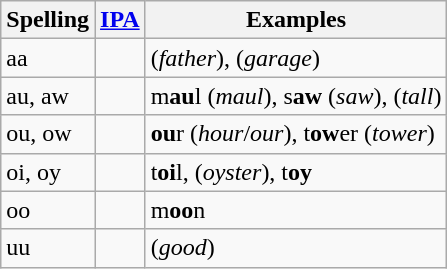<table class="wikitable" style="float: left">
<tr>
<th>Spelling</th>
<th><a href='#'>IPA</a></th>
<th>Examples</th>
</tr>
<tr>
<td>aa</td>
<td></td>
<td> (<em>father</em>),  (<em>garage</em>)</td>
</tr>
<tr>
<td>au, aw</td>
<td></td>
<td>m<strong>au</strong>l (<em>maul</em>), s<strong>aw</strong> (<em>saw</em>),  (<em>tall</em>)</td>
</tr>
<tr>
<td>ou, ow</td>
<td></td>
<td><strong>ou</strong>r (<em>hour</em>/<em>our</em>), t<strong>ow</strong>er (<em>tower</em>)</td>
</tr>
<tr>
<td>oi, oy</td>
<td></td>
<td>t<strong>oi</strong>l,  (<em>oyster</em>), t<strong>oy</strong></td>
</tr>
<tr>
<td>oo</td>
<td></td>
<td>m<strong>oo</strong>n</td>
</tr>
<tr>
<td>uu</td>
<td></td>
<td> (<em>good</em>)</td>
</tr>
</table>
